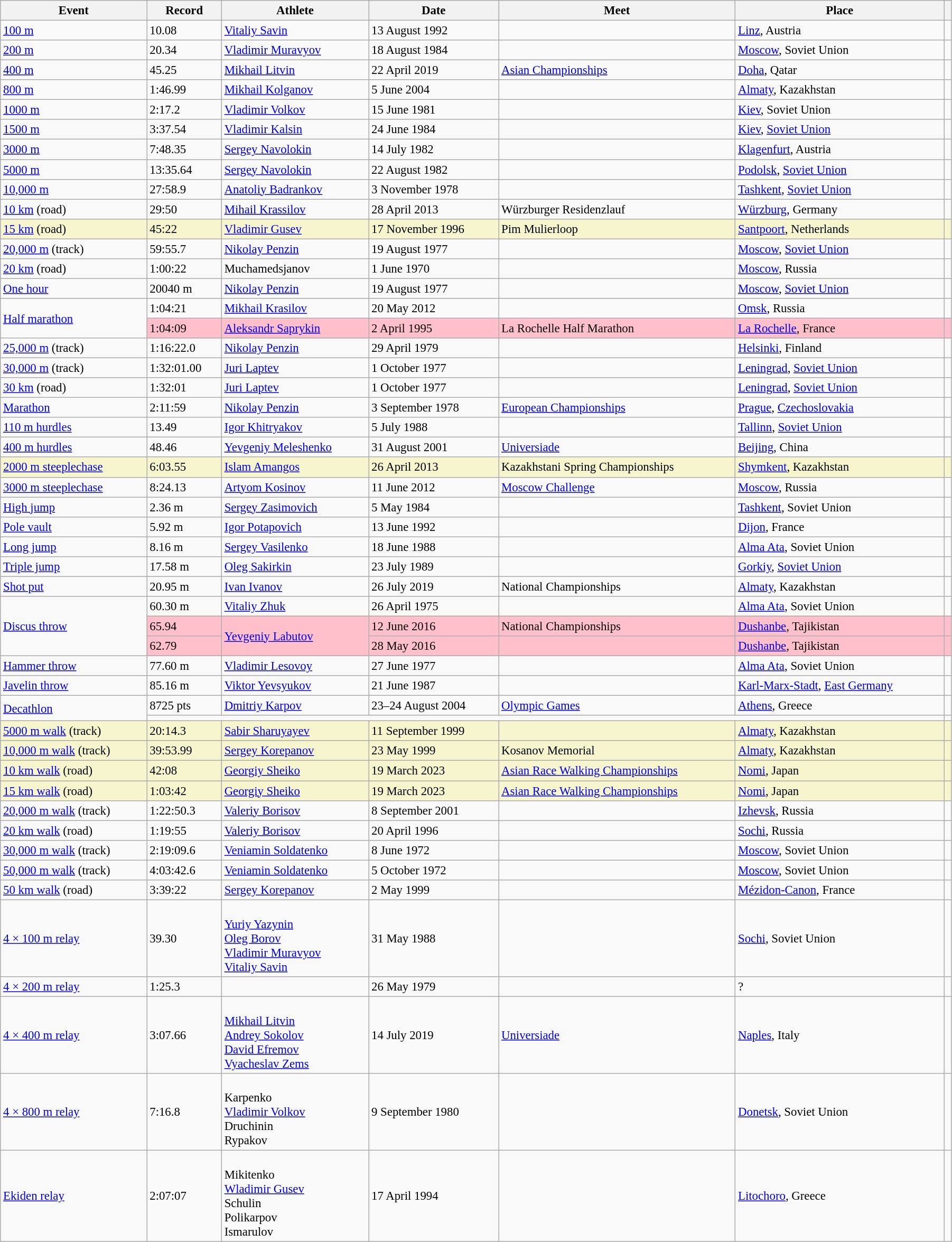<table class="wikitable" style="font-size:95%; width: 95%;">
<tr>
<th>Event</th>
<th>Record</th>
<th>Athlete</th>
<th>Date</th>
<th>Meet</th>
<th>Place</th>
<th></th>
</tr>
<tr>
<td><a href='#'>100 m</a></td>
<td>10.08 </td>
<td><a href='#'>Vitaliy Savin</a></td>
<td>13 August 1992</td>
<td></td>
<td><a href='#'>Linz</a>, Austria</td>
<td></td>
</tr>
<tr>
<td><a href='#'>200 m</a></td>
<td>20.34 </td>
<td><a href='#'>Vladimir Muravyov</a></td>
<td>18 August 1984</td>
<td></td>
<td><a href='#'>Moscow</a>, Soviet Union</td>
<td></td>
</tr>
<tr>
<td><a href='#'>400 m</a></td>
<td>45.25</td>
<td><a href='#'>Mikhail Litvin</a></td>
<td>22 April 2019</td>
<td><a href='#'>Asian Championships</a></td>
<td><a href='#'>Doha</a>, Qatar</td>
<td></td>
</tr>
<tr>
<td><a href='#'>800 m</a></td>
<td>1:46.99</td>
<td><a href='#'>Mikhail Kolganov</a></td>
<td>5 June 2004</td>
<td></td>
<td><a href='#'>Almaty</a>, Kazakhstan</td>
<td></td>
</tr>
<tr>
<td><a href='#'>1000 m</a></td>
<td>2:17.2 </td>
<td><a href='#'>Vladimir Volkov</a></td>
<td>15 June 1981</td>
<td></td>
<td><a href='#'>Kiev</a>, Soviet Union</td>
<td></td>
</tr>
<tr>
<td><a href='#'>1500 m</a></td>
<td>3:37.54</td>
<td><a href='#'>Vladimir Kalsin</a></td>
<td>24 June 1984</td>
<td></td>
<td><a href='#'>Kiev</a>, <a href='#'>Soviet Union</a></td>
<td></td>
</tr>
<tr>
<td><a href='#'>3000 m</a></td>
<td>7:48.35</td>
<td><a href='#'>Sergey Navolokin</a></td>
<td>14 July 1982</td>
<td></td>
<td><a href='#'>Klagenfurt</a>, Austria</td>
<td></td>
</tr>
<tr>
<td><a href='#'>5000 m</a></td>
<td>13:35.64</td>
<td><a href='#'>Sergey Navolokin</a></td>
<td>22 August 1982</td>
<td></td>
<td><a href='#'>Podolsk</a>, <a href='#'>Soviet Union</a></td>
<td></td>
</tr>
<tr>
<td><a href='#'>10,000 m</a></td>
<td>27:58.9 </td>
<td><a href='#'>Anatoliy Badrankov</a></td>
<td>3 November 1978</td>
<td></td>
<td><a href='#'>Tashkent</a>, <a href='#'>Soviet Union</a></td>
<td></td>
</tr>
<tr>
<td><a href='#'>10 km</a> (road)</td>
<td>29:50</td>
<td><a href='#'>Mihail Krassilov</a></td>
<td>28 April 2013</td>
<td>Würzburger Residenzlauf</td>
<td><a href='#'>Würzburg</a>, Germany</td>
<td></td>
</tr>
<tr style="background:#f6F5CE;">
<td><a href='#'>15 km</a> (road)</td>
<td>45:22</td>
<td><a href='#'>Vladimir Gusev</a></td>
<td>17 November 1996</td>
<td>Pim Mulierloop</td>
<td><a href='#'>Santpoort</a>, Netherlands</td>
<td></td>
</tr>
<tr>
<td><a href='#'>20,000 m</a> (track)</td>
<td>59:55.7</td>
<td><a href='#'>Nikolay Penzin</a></td>
<td>19 August 1977</td>
<td></td>
<td><a href='#'>Moscow</a>, <a href='#'>Soviet Union</a></td>
<td></td>
</tr>
<tr>
<td><a href='#'>20 km</a> (road)</td>
<td>1:00:22</td>
<td>Muchamedsjanov</td>
<td>1 June 1970</td>
<td></td>
<td><a href='#'>Moscow</a>, Russia</td>
<td></td>
</tr>
<tr>
<td><a href='#'>One hour</a></td>
<td>20040 m</td>
<td><a href='#'>Nikolay Penzin</a></td>
<td>19 August 1977</td>
<td></td>
<td><a href='#'>Moscow</a>, <a href='#'>Soviet Union</a></td>
<td></td>
</tr>
<tr>
<td rowspan=2><a href='#'>Half marathon</a></td>
<td>1:04:21</td>
<td><a href='#'>Mikhail Krasilov</a></td>
<td>20 May 2012</td>
<td></td>
<td><a href='#'>Omsk</a>, Russia</td>
<td></td>
</tr>
<tr style="background:pink">
<td>1:04:09</td>
<td><a href='#'>Aleksandr Saprykin</a></td>
<td>2 April 1995</td>
<td>La Rochelle Half Marathon</td>
<td><a href='#'>La Rochelle</a>, France</td>
<td></td>
</tr>
<tr>
<td><a href='#'>25,000 m</a> (track)</td>
<td>1:16:22.0</td>
<td><a href='#'>Nikolay Penzin</a></td>
<td>29 April 1979</td>
<td></td>
<td><a href='#'>Helsinki</a>, Finland</td>
<td></td>
</tr>
<tr>
<td><a href='#'>30,000 m</a> (track)</td>
<td>1:32:01.00</td>
<td><a href='#'>Juri Laptev</a></td>
<td>1 October 1977</td>
<td></td>
<td><a href='#'>Leningrad</a>, <a href='#'>Soviet Union</a></td>
<td></td>
</tr>
<tr>
<td><a href='#'>30 km</a> (road)</td>
<td>1:32:01</td>
<td><a href='#'>Juri Laptev</a></td>
<td>1 October 1977</td>
<td></td>
<td><a href='#'>Leningrad</a>, <a href='#'>Soviet Union</a></td>
<td></td>
</tr>
<tr>
<td><a href='#'>Marathon</a></td>
<td>2:11:59</td>
<td><a href='#'>Nikolay Penzin</a></td>
<td>3 September 1978</td>
<td><a href='#'>European Championships</a></td>
<td><a href='#'>Prague</a>, <a href='#'>Czechoslovakia</a></td>
<td></td>
</tr>
<tr>
<td><a href='#'>110 m hurdles</a></td>
<td>13.49 </td>
<td><a href='#'>Igor Khitryakov</a></td>
<td>5 July 1988</td>
<td></td>
<td><a href='#'>Tallinn</a>, <a href='#'>Soviet Union</a></td>
<td></td>
</tr>
<tr>
<td><a href='#'>400 m hurdles</a></td>
<td>48.46</td>
<td><a href='#'>Yevgeniy Meleshenko</a></td>
<td>31 August 2001</td>
<td><a href='#'>Universiade</a></td>
<td><a href='#'>Beijing</a>, China</td>
<td></td>
</tr>
<tr style="background:#f6F5CE;">
<td><a href='#'>2000 m steeplechase</a></td>
<td>6:03.55</td>
<td><a href='#'>Islam Amangos</a></td>
<td>26 April 2013</td>
<td>Kazakhstani Spring Championships</td>
<td><a href='#'>Shymkent</a>, Kazakhstan</td>
<td></td>
</tr>
<tr>
<td><a href='#'>3000 m steeplechase</a></td>
<td>8:24.13</td>
<td><a href='#'>Artyom Kosinov</a></td>
<td>11 June 2012</td>
<td><a href='#'>Moscow Challenge</a></td>
<td><a href='#'>Moscow</a>, Russia</td>
<td></td>
</tr>
<tr>
<td><a href='#'>High jump</a></td>
<td>2.36 m</td>
<td><a href='#'>Sergey Zasimovich</a></td>
<td>5 May 1984</td>
<td></td>
<td><a href='#'>Tashkent</a>, Soviet Union</td>
<td></td>
</tr>
<tr>
<td><a href='#'>Pole vault</a></td>
<td>5.92 m</td>
<td><a href='#'>Igor Potapovich</a></td>
<td>13 June 1992</td>
<td></td>
<td><a href='#'>Dijon</a>, France</td>
<td></td>
</tr>
<tr>
<td><a href='#'>Long jump</a></td>
<td>8.16 m</td>
<td><a href='#'>Sergey Vasilenko</a></td>
<td>18 June 1988</td>
<td></td>
<td><a href='#'>Alma Ata</a>, Soviet Union</td>
<td></td>
</tr>
<tr>
<td><a href='#'>Triple jump</a></td>
<td>17.58 m </td>
<td><a href='#'>Oleg Sakirkin</a></td>
<td>23 July 1989</td>
<td></td>
<td><a href='#'>Gorkiy</a>, <a href='#'>Soviet Union</a></td>
<td></td>
</tr>
<tr>
<td><a href='#'>Shot put</a></td>
<td>20.95 m</td>
<td><a href='#'>Ivan Ivanov</a></td>
<td>26 July 2019</td>
<td>National Championships</td>
<td><a href='#'>Almaty</a>, Kazakhstan</td>
<td></td>
</tr>
<tr>
<td rowspan=3><a href='#'>Discus throw</a></td>
<td>60.30 m</td>
<td><a href='#'>Vitaliy Zhuk</a></td>
<td>26 April 1975</td>
<td></td>
<td><a href='#'>Alma Ata</a>, Soviet Union</td>
<td></td>
</tr>
<tr style="background:pink">
<td>65.94</td>
<td rowspan=2><a href='#'>Yevgeniy Labutov</a></td>
<td>12 June 2016</td>
<td>National Championships</td>
<td><a href='#'>Dushanbe</a>, Tajikistan</td>
<td></td>
</tr>
<tr style="background:pink">
<td>62.79</td>
<td>28 May 2016</td>
<td></td>
<td><a href='#'>Dushanbe</a>, Tajikistan</td>
<td></td>
</tr>
<tr>
<td><a href='#'>Hammer throw</a></td>
<td>77.60 m</td>
<td><a href='#'>Vladimir Lesovoy</a></td>
<td>27 June 1977</td>
<td></td>
<td><a href='#'>Alma Ata</a>, Soviet Union</td>
<td></td>
</tr>
<tr>
<td><a href='#'>Javelin throw</a></td>
<td>85.16 m</td>
<td><a href='#'>Viktor Yevsyukov</a></td>
<td>21 June 1987</td>
<td></td>
<td><a href='#'>Karl-Marx-Stadt</a>, <a href='#'>East Germany</a></td>
<td></td>
</tr>
<tr>
<td rowspan=2><a href='#'>Decathlon</a></td>
<td>8725 pts</td>
<td><a href='#'>Dmitriy Karpov</a></td>
<td>23–24 August 2004</td>
<td><a href='#'>Olympic Games</a></td>
<td><a href='#'>Athens</a>, Greece</td>
<td></td>
</tr>
<tr>
<td colspan=5></td>
<td></td>
</tr>
<tr style="background:#f6F5CE;">
<td><a href='#'>5000 m walk</a> (track)</td>
<td>20:14.3 </td>
<td><a href='#'>Sabir Sharuyayev</a></td>
<td>11 September 1999</td>
<td></td>
<td><a href='#'>Almaty</a>, Kazakhstan</td>
<td></td>
</tr>
<tr style="background:#f6F5CE;">
<td><a href='#'>10,000 m walk</a> (track)</td>
<td>39:53.99</td>
<td><a href='#'>Sergey Korepanov</a></td>
<td>23 May 1999</td>
<td>Kosanov Memorial</td>
<td><a href='#'>Almaty</a>, Kazakhstan</td>
<td></td>
</tr>
<tr style="background:#f6F5CE;">
<td><a href='#'>10 km walk</a> (road)</td>
<td>42:08</td>
<td><a href='#'>Georgiy Sheiko</a></td>
<td>19 March 2023</td>
<td><a href='#'>Asian Race Walking Championships</a></td>
<td><a href='#'>Nomi</a>, Japan</td>
<td></td>
</tr>
<tr style="background:#f6F5CE;">
<td><a href='#'>15 km walk</a> (road)</td>
<td>1:03:42</td>
<td><a href='#'>Georgiy Sheiko</a></td>
<td>19 March 2023</td>
<td><a href='#'>Asian Race Walking Championships</a></td>
<td><a href='#'>Nomi</a>, Japan</td>
<td></td>
</tr>
<tr>
<td><a href='#'>20,000 m walk</a> (track)</td>
<td>1:22:50.3 </td>
<td><a href='#'>Valeriy Borisov</a></td>
<td>8 September 2001</td>
<td></td>
<td><a href='#'>Izhevsk</a>, Russia</td>
<td></td>
</tr>
<tr>
<td><a href='#'>20 km walk</a> (road)</td>
<td>1:19:55</td>
<td><a href='#'>Valeriy Borisov</a></td>
<td>20 April 1996</td>
<td></td>
<td><a href='#'>Sochi</a>, Russia</td>
<td></td>
</tr>
<tr>
<td><a href='#'>30,000 m walk</a> (track)</td>
<td>2:19:09.6</td>
<td><a href='#'>Veniamin Soldatenko</a></td>
<td>8 June 1972</td>
<td></td>
<td><a href='#'>Moscow</a>, Soviet Union</td>
<td></td>
</tr>
<tr>
<td><a href='#'>50,000 m walk</a> (track)</td>
<td>4:03:42.6</td>
<td><a href='#'>Veniamin Soldatenko</a></td>
<td>5 October 1972</td>
<td></td>
<td><a href='#'>Moscow</a>, Soviet Union</td>
<td></td>
</tr>
<tr>
<td><a href='#'>50 km walk</a> (road)</td>
<td>3:39:22</td>
<td><a href='#'>Sergey Korepanov</a></td>
<td>2 May 1999</td>
<td></td>
<td><a href='#'>Mézidon-Canon</a>, France</td>
<td></td>
</tr>
<tr>
<td><a href='#'>4 × 100 m relay</a></td>
<td>39.30</td>
<td><br><a href='#'>Yuriy Yazynin</a><br><a href='#'>Oleg Borov</a><br><a href='#'>Vladimir Muravyov</a><br><a href='#'>Vitaliy Savin</a></td>
<td>31 May 1988</td>
<td></td>
<td><a href='#'>Sochi</a>, Soviet Union</td>
<td></td>
</tr>
<tr>
<td><a href='#'>4 × 200 m relay</a></td>
<td>1:25.3</td>
<td></td>
<td>26 May 1979</td>
<td></td>
<td>?</td>
<td></td>
</tr>
<tr>
<td><a href='#'>4 × 400 m relay</a></td>
<td>3:07.66</td>
<td><br><a href='#'>Mikhail Litvin</a><br><a href='#'>Andrey Sokolov</a><br><a href='#'>David Efremov</a><br><a href='#'>Vyacheslav Zems</a></td>
<td>14 July 2019</td>
<td><a href='#'>Universiade</a></td>
<td><a href='#'>Naples</a>, Italy</td>
<td></td>
</tr>
<tr>
<td><a href='#'>4 × 800 m relay</a></td>
<td>7:16.8 </td>
<td><br>Karpenko<br><a href='#'>Vladimir Volkov</a><br>Druchinin<br>Rypakov</td>
<td>9 September 1980</td>
<td></td>
<td><a href='#'>Donetsk</a>, Soviet Union</td>
<td></td>
</tr>
<tr>
<td><a href='#'>Ekiden relay</a></td>
<td>2:07:07</td>
<td><br>Mikitenko<br><a href='#'>Wladimir Gusev</a><br>Schulin<br>Polikarpov<br>Ismarulov</td>
<td>17 April 1994</td>
<td></td>
<td><a href='#'>Litochoro</a>, Greece</td>
<td></td>
</tr>
</table>
